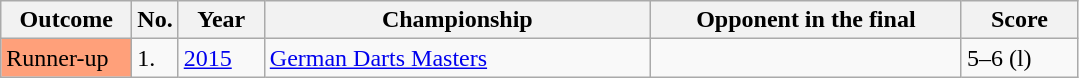<table class="sortable wikitable">
<tr>
<th style="width:80px;">Outcome</th>
<th style="width:20px;">No.</th>
<th style="width:50px;">Year</th>
<th style="width:250px;">Championship</th>
<th style="width:200px;">Opponent in the final</th>
<th style="width:70px;">Score</th>
</tr>
<tr style>
<td style="background:#ffa07a;">Runner-up</td>
<td>1.</td>
<td><a href='#'>2015</a></td>
<td><a href='#'>German Darts Masters</a></td>
<td></td>
<td>5–6 (l)</td>
</tr>
</table>
